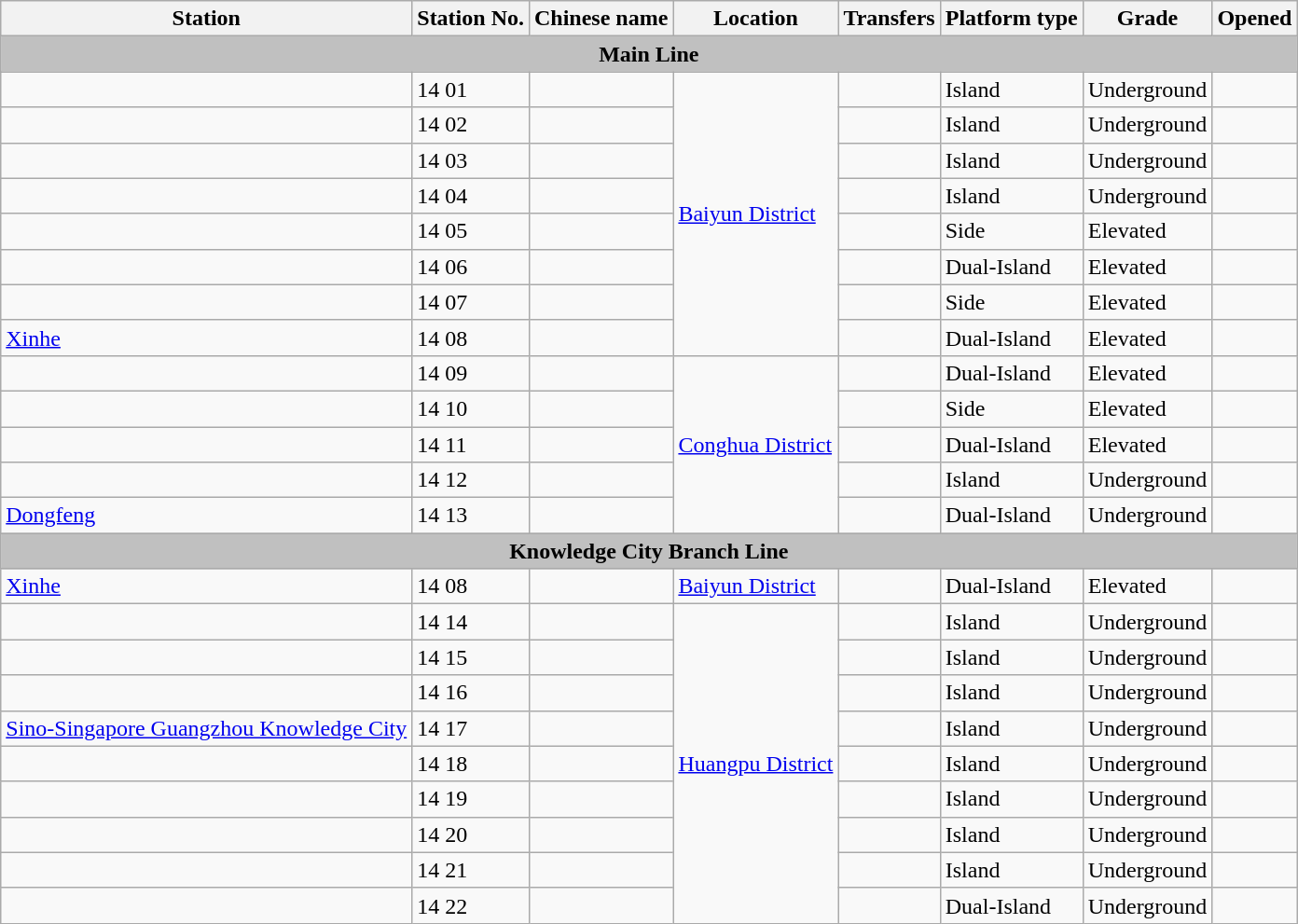<table class="wikitable">
<tr>
<th>Station</th>
<th>Station No.</th>
<th>Chinese name</th>
<th>Location</th>
<th>Transfers</th>
<th>Platform type</th>
<th>Grade</th>
<th>Opened</th>
</tr>
<tr>
<th colspan="10" style="background: #c0c0c0">Main Line</th>
</tr>
<tr>
<td></td>
<td>14 01</td>
<td></td>
<td rowspan="8"><a href='#'>Baiyun District</a></td>
<td style="text-align: center"> </td>
<td>Island</td>
<td>Underground</td>
<td></td>
</tr>
<tr>
<td></td>
<td>14 02</td>
<td></td>
<td></td>
<td>Island</td>
<td>Underground</td>
<td></td>
</tr>
<tr>
<td></td>
<td>14 03</td>
<td></td>
<td></td>
<td>Island</td>
<td>Underground</td>
<td></td>
</tr>
<tr>
<td></td>
<td>14 04</td>
<td></td>
<td></td>
<td>Island</td>
<td>Underground</td>
<td></td>
</tr>
<tr>
<td></td>
<td>14 05</td>
<td></td>
<td></td>
<td>Side</td>
<td>Elevated</td>
<td></td>
</tr>
<tr>
<td></td>
<td>14 06</td>
<td></td>
<td></td>
<td>Dual-Island</td>
<td>Elevated</td>
<td></td>
</tr>
<tr>
<td></td>
<td>14 07</td>
<td></td>
<td></td>
<td>Side</td>
<td>Elevated</td>
<td></td>
</tr>
<tr>
<td><a href='#'>Xinhe</a></td>
<td>14 08</td>
<td></td>
<td></td>
<td>Dual-Island</td>
<td>Elevated</td>
<td></td>
</tr>
<tr>
<td></td>
<td>14 09</td>
<td></td>
<td rowspan="5"><a href='#'>Conghua District</a></td>
<td></td>
<td>Dual-Island</td>
<td>Elevated</td>
<td></td>
</tr>
<tr>
<td></td>
<td>14 10</td>
<td></td>
<td></td>
<td>Side</td>
<td>Elevated</td>
<td></td>
</tr>
<tr>
<td></td>
<td>14 11</td>
<td></td>
<td></td>
<td>Dual-Island</td>
<td>Elevated</td>
<td></td>
</tr>
<tr>
<td></td>
<td>14 12</td>
<td></td>
<td></td>
<td>Island</td>
<td>Underground</td>
<td></td>
</tr>
<tr>
<td><a href='#'>Dongfeng</a></td>
<td>14 13</td>
<td></td>
<td></td>
<td>Dual-Island</td>
<td>Underground</td>
<td></td>
</tr>
<tr>
<th colspan="10" style="background: #c0c0c0">Knowledge City Branch Line</th>
</tr>
<tr>
<td><a href='#'>Xinhe</a></td>
<td>14 08</td>
<td></td>
<td rowspan="1"><a href='#'>Baiyun District</a></td>
<td></td>
<td>Dual-Island</td>
<td>Elevated</td>
<td></td>
</tr>
<tr>
<td></td>
<td>14 14</td>
<td></td>
<td rowspan="9"><a href='#'>Huangpu District</a></td>
<td></td>
<td>Island</td>
<td>Underground</td>
<td></td>
</tr>
<tr>
<td></td>
<td>14 15</td>
<td></td>
<td></td>
<td>Island</td>
<td>Underground</td>
<td></td>
</tr>
<tr>
<td></td>
<td>14 16</td>
<td></td>
<td></td>
<td>Island</td>
<td>Underground</td>
<td></td>
</tr>
<tr>
<td><a href='#'>Sino-Singapore Guangzhou Knowledge City</a></td>
<td>14 17</td>
<td></td>
<td></td>
<td>Island</td>
<td>Underground</td>
<td></td>
</tr>
<tr>
<td></td>
<td>14 18</td>
<td></td>
<td></td>
<td>Island</td>
<td>Underground</td>
<td></td>
</tr>
<tr>
<td></td>
<td>14 19</td>
<td></td>
<td></td>
<td>Island</td>
<td>Underground</td>
<td></td>
</tr>
<tr>
<td></td>
<td>14 20</td>
<td></td>
<td></td>
<td>Island</td>
<td>Underground</td>
<td></td>
</tr>
<tr>
<td></td>
<td>14 21</td>
<td></td>
<td></td>
<td>Island</td>
<td>Underground</td>
<td></td>
</tr>
<tr>
<td></td>
<td>14 22</td>
<td></td>
<td style="text-align: center"></td>
<td>Dual-Island</td>
<td>Underground</td>
<td></td>
</tr>
</table>
